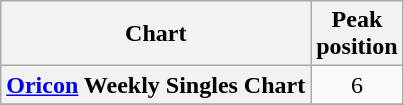<table class="wikitable plainrowheaders" style="text-align:center;">
<tr>
<th>Chart</th>
<th>Peak<br>position</th>
</tr>
<tr>
<th scope="row"><a href='#'>Oricon</a> Weekly Singles Chart</th>
<td style="text-align:center;">6</td>
</tr>
<tr>
</tr>
</table>
